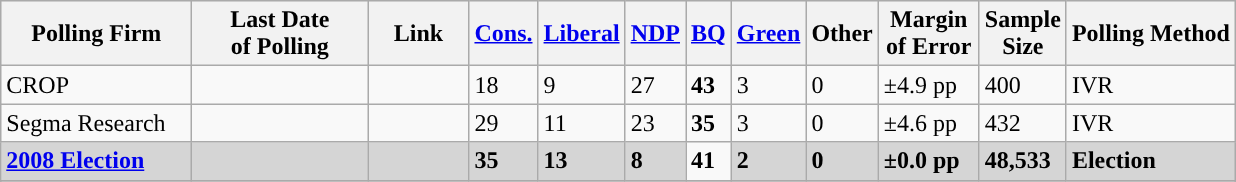<table class="wikitable sortable">
<tr style="background:#e9e9e9;">
<th style="width:120px">Polling Firm</th>
<th style="width:110px">Last Date<br>of Polling</th>
<th style="width:60px" class="unsortable">Link</th>
<th style="background-color:"><strong><a href='#'>Cons.</a></strong></th>
<th style="background-color:"><strong><a href='#'>Liberal</a></strong></th>
<th style="background-color:"><strong><a href='#'>NDP</a></strong></th>
<th style="background-color:"><strong><a href='#'>BQ</a></strong></th>
<th style="background-color:"><strong><a href='#'>Green</a></strong></th>
<th style="background-color:"><strong>Other</strong></th>
<th style="width:60px;" class=unsortable>Margin<br>of Error</th>
<th style="width:50px;" class=unsortable>Sample<br>Size</th>
<th class=unsortable>Polling Method</th>
</tr>
<tr>
<td>CROP</td>
<td></td>
<td></td>
<td>18</td>
<td>9</td>
<td>27</td>
<td><strong>43</strong></td>
<td>3</td>
<td>0</td>
<td>±4.9 pp</td>
<td>400</td>
<td>IVR</td>
</tr>
<tr>
<td>Segma Research</td>
<td></td>
<td></td>
<td>29</td>
<td>11</td>
<td>23</td>
<td><strong>35</strong></td>
<td>3</td>
<td>0</td>
<td>±4.6 pp</td>
<td>432</td>
<td>IVR</td>
</tr>
<tr>
<td style="background:#D5D5D5"><strong><a href='#'>2008 Election</a></strong></td>
<td style="background:#D5D5D5"><strong></strong></td>
<td style="background:#D5D5D5"></td>
<td style="background:#D5D5D5"><strong>35</strong></td>
<td style="background:#D5D5D5"><strong>13</strong></td>
<td style="background:#D5D5D5"><strong>8</strong></td>
<td><strong>41</strong></td>
<td style="background:#D5D5D5"><strong>2</strong></td>
<td style="background:#D5D5D5"><strong>0</strong></td>
<td style="background:#D5D5D5"><strong>±0.0 pp</strong></td>
<td style="background:#D5D5D5"><strong>48,533</strong></td>
<td style="background:#D5D5D5"><strong>Election</strong></td>
</tr>
<tr>
</tr>
<tr>
</tr>
</table>
